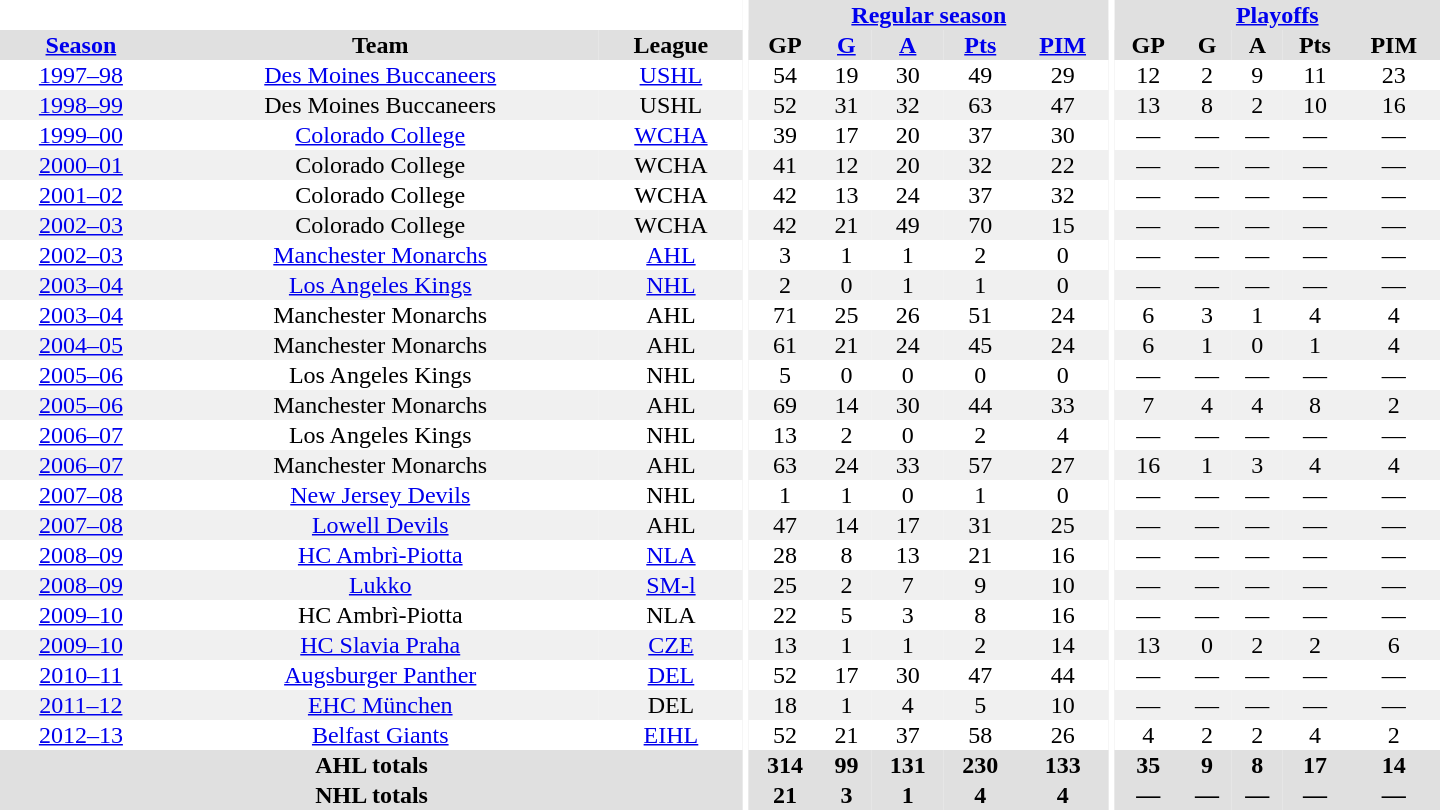<table border="0" cellpadding="1" cellspacing="0" style="text-align:center; width:60em">
<tr bgcolor="#e0e0e0">
<th colspan="3" bgcolor="#ffffff"></th>
<th rowspan="100" bgcolor="#ffffff"></th>
<th colspan="5"><a href='#'>Regular season</a></th>
<th rowspan="100" bgcolor="#ffffff"></th>
<th colspan="5"><a href='#'>Playoffs</a></th>
</tr>
<tr bgcolor="#e0e0e0">
<th><a href='#'>Season</a></th>
<th>Team</th>
<th>League</th>
<th>GP</th>
<th><a href='#'>G</a></th>
<th><a href='#'>A</a></th>
<th><a href='#'>Pts</a></th>
<th><a href='#'>PIM</a></th>
<th>GP</th>
<th>G</th>
<th>A</th>
<th>Pts</th>
<th>PIM</th>
</tr>
<tr>
<td><a href='#'>1997–98</a></td>
<td><a href='#'>Des Moines Buccaneers</a></td>
<td><a href='#'>USHL</a></td>
<td>54</td>
<td>19</td>
<td>30</td>
<td>49</td>
<td>29</td>
<td>12</td>
<td>2</td>
<td>9</td>
<td>11</td>
<td>23</td>
</tr>
<tr bgcolor="#f0f0f0">
<td><a href='#'>1998–99</a></td>
<td>Des Moines Buccaneers</td>
<td>USHL</td>
<td>52</td>
<td>31</td>
<td>32</td>
<td>63</td>
<td>47</td>
<td>13</td>
<td>8</td>
<td>2</td>
<td>10</td>
<td>16</td>
</tr>
<tr>
<td><a href='#'>1999–00</a></td>
<td><a href='#'>Colorado College</a></td>
<td><a href='#'>WCHA</a></td>
<td>39</td>
<td>17</td>
<td>20</td>
<td>37</td>
<td>30</td>
<td>—</td>
<td>—</td>
<td>—</td>
<td>—</td>
<td>—</td>
</tr>
<tr bgcolor="#f0f0f0">
<td><a href='#'>2000–01</a></td>
<td>Colorado College</td>
<td>WCHA</td>
<td>41</td>
<td>12</td>
<td>20</td>
<td>32</td>
<td>22</td>
<td>—</td>
<td>—</td>
<td>—</td>
<td>—</td>
<td>—</td>
</tr>
<tr>
<td><a href='#'>2001–02</a></td>
<td>Colorado College</td>
<td>WCHA</td>
<td>42</td>
<td>13</td>
<td>24</td>
<td>37</td>
<td>32</td>
<td>—</td>
<td>—</td>
<td>—</td>
<td>—</td>
<td>—</td>
</tr>
<tr bgcolor="#f0f0f0">
<td><a href='#'>2002–03</a></td>
<td>Colorado College</td>
<td>WCHA</td>
<td>42</td>
<td>21</td>
<td>49</td>
<td>70</td>
<td>15</td>
<td>—</td>
<td>—</td>
<td>—</td>
<td>—</td>
<td>—</td>
</tr>
<tr>
<td><a href='#'>2002–03</a></td>
<td><a href='#'>Manchester Monarchs</a></td>
<td><a href='#'>AHL</a></td>
<td>3</td>
<td>1</td>
<td>1</td>
<td>2</td>
<td>0</td>
<td>—</td>
<td>—</td>
<td>—</td>
<td>—</td>
<td>—</td>
</tr>
<tr bgcolor="#f0f0f0">
<td><a href='#'>2003–04</a></td>
<td><a href='#'>Los Angeles Kings</a></td>
<td><a href='#'>NHL</a></td>
<td>2</td>
<td>0</td>
<td>1</td>
<td>1</td>
<td>0</td>
<td>—</td>
<td>—</td>
<td>—</td>
<td>—</td>
<td>—</td>
</tr>
<tr>
<td><a href='#'>2003–04</a></td>
<td>Manchester Monarchs</td>
<td>AHL</td>
<td>71</td>
<td>25</td>
<td>26</td>
<td>51</td>
<td>24</td>
<td>6</td>
<td>3</td>
<td>1</td>
<td>4</td>
<td>4</td>
</tr>
<tr bgcolor="#f0f0f0">
<td><a href='#'>2004–05</a></td>
<td>Manchester Monarchs</td>
<td>AHL</td>
<td>61</td>
<td>21</td>
<td>24</td>
<td>45</td>
<td>24</td>
<td>6</td>
<td>1</td>
<td>0</td>
<td>1</td>
<td>4</td>
</tr>
<tr>
<td><a href='#'>2005–06</a></td>
<td>Los Angeles Kings</td>
<td>NHL</td>
<td>5</td>
<td>0</td>
<td>0</td>
<td>0</td>
<td>0</td>
<td>—</td>
<td>—</td>
<td>—</td>
<td>—</td>
<td>—</td>
</tr>
<tr bgcolor="#f0f0f0">
<td><a href='#'>2005–06</a></td>
<td>Manchester Monarchs</td>
<td>AHL</td>
<td>69</td>
<td>14</td>
<td>30</td>
<td>44</td>
<td>33</td>
<td>7</td>
<td>4</td>
<td>4</td>
<td>8</td>
<td>2</td>
</tr>
<tr>
<td><a href='#'>2006–07</a></td>
<td>Los Angeles Kings</td>
<td>NHL</td>
<td>13</td>
<td>2</td>
<td>0</td>
<td>2</td>
<td>4</td>
<td>—</td>
<td>—</td>
<td>—</td>
<td>—</td>
<td>—</td>
</tr>
<tr bgcolor="#f0f0f0">
<td><a href='#'>2006–07</a></td>
<td>Manchester Monarchs</td>
<td>AHL</td>
<td>63</td>
<td>24</td>
<td>33</td>
<td>57</td>
<td>27</td>
<td>16</td>
<td>1</td>
<td>3</td>
<td>4</td>
<td>4</td>
</tr>
<tr>
<td><a href='#'>2007–08</a></td>
<td><a href='#'>New Jersey Devils</a></td>
<td>NHL</td>
<td>1</td>
<td>1</td>
<td>0</td>
<td>1</td>
<td>0</td>
<td>—</td>
<td>—</td>
<td>—</td>
<td>—</td>
<td>—</td>
</tr>
<tr bgcolor="#f0f0f0">
<td><a href='#'>2007–08</a></td>
<td><a href='#'>Lowell Devils</a></td>
<td>AHL</td>
<td>47</td>
<td>14</td>
<td>17</td>
<td>31</td>
<td>25</td>
<td>—</td>
<td>—</td>
<td>—</td>
<td>—</td>
<td>—</td>
</tr>
<tr>
<td><a href='#'>2008–09</a></td>
<td><a href='#'>HC Ambrì-Piotta</a></td>
<td><a href='#'>NLA</a></td>
<td>28</td>
<td>8</td>
<td>13</td>
<td>21</td>
<td>16</td>
<td>—</td>
<td>—</td>
<td>—</td>
<td>—</td>
<td>—</td>
</tr>
<tr bgcolor="#f0f0f0">
<td><a href='#'>2008–09</a></td>
<td><a href='#'>Lukko</a></td>
<td><a href='#'>SM-l</a></td>
<td>25</td>
<td>2</td>
<td>7</td>
<td>9</td>
<td>10</td>
<td>—</td>
<td>—</td>
<td>—</td>
<td>—</td>
<td>—</td>
</tr>
<tr>
<td><a href='#'>2009–10</a></td>
<td>HC Ambrì-Piotta</td>
<td>NLA</td>
<td>22</td>
<td>5</td>
<td>3</td>
<td>8</td>
<td>16</td>
<td>—</td>
<td>—</td>
<td>—</td>
<td>—</td>
<td>—</td>
</tr>
<tr bgcolor="#f0f0f0">
<td><a href='#'>2009–10</a></td>
<td><a href='#'>HC Slavia Praha</a></td>
<td><a href='#'>CZE</a></td>
<td>13</td>
<td>1</td>
<td>1</td>
<td>2</td>
<td>14</td>
<td>13</td>
<td>0</td>
<td>2</td>
<td>2</td>
<td>6</td>
</tr>
<tr>
<td><a href='#'>2010–11</a></td>
<td><a href='#'>Augsburger Panther</a></td>
<td><a href='#'>DEL</a></td>
<td>52</td>
<td>17</td>
<td>30</td>
<td>47</td>
<td>44</td>
<td>—</td>
<td>—</td>
<td>—</td>
<td>—</td>
<td>—</td>
</tr>
<tr bgcolor="#f0f0f0">
<td><a href='#'>2011–12</a></td>
<td><a href='#'>EHC München</a></td>
<td>DEL</td>
<td>18</td>
<td>1</td>
<td>4</td>
<td>5</td>
<td>10</td>
<td>—</td>
<td>—</td>
<td>—</td>
<td>—</td>
<td>—</td>
</tr>
<tr>
<td><a href='#'>2012–13</a></td>
<td><a href='#'>Belfast Giants</a></td>
<td><a href='#'>EIHL</a></td>
<td>52</td>
<td>21</td>
<td>37</td>
<td>58</td>
<td>26</td>
<td>4</td>
<td>2</td>
<td>2</td>
<td>4</td>
<td>2</td>
</tr>
<tr bgcolor="#e0e0e0">
<th colspan="3">AHL totals</th>
<th>314</th>
<th>99</th>
<th>131</th>
<th>230</th>
<th>133</th>
<th>35</th>
<th>9</th>
<th>8</th>
<th>17</th>
<th>14</th>
</tr>
<tr bgcolor="#e0e0e0">
<th colspan="3">NHL totals</th>
<th>21</th>
<th>3</th>
<th>1</th>
<th>4</th>
<th>4</th>
<th>—</th>
<th>—</th>
<th>—</th>
<th>—</th>
<th>—</th>
</tr>
</table>
